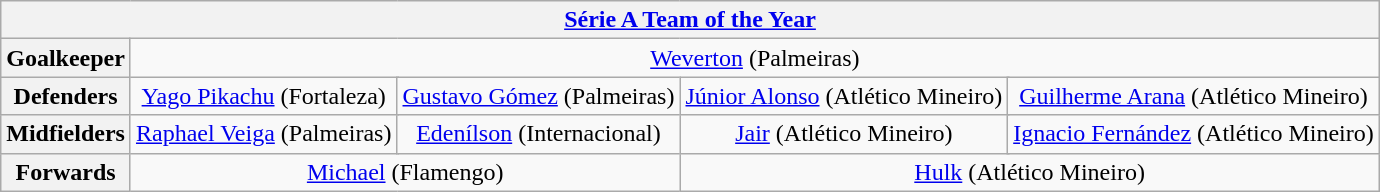<table class="wikitable" style="text-align:center">
<tr>
<th colspan="13"><a href='#'>Série A Team of the Year</a></th>
</tr>
<tr>
<th>Goalkeeper</th>
<td colspan="12"> <a href='#'>Weverton</a> (Palmeiras)</td>
</tr>
<tr>
<th>Defenders</th>
<td colspan="3"> <a href='#'>Yago Pikachu</a> (Fortaleza)</td>
<td colspan="3"> <a href='#'>Gustavo Gómez</a> (Palmeiras)</td>
<td colspan="3"> <a href='#'>Júnior Alonso</a> (Atlético Mineiro)</td>
<td colspan="3"> <a href='#'>Guilherme Arana</a> (Atlético Mineiro)</td>
</tr>
<tr>
<th>Midfielders</th>
<td colspan="3"> <a href='#'>Raphael Veiga</a> (Palmeiras)</td>
<td colspan="3"> <a href='#'>Edenílson</a> (Internacional)</td>
<td colspan="3"> <a href='#'>Jair</a> (Atlético Mineiro)</td>
<td colspan="3"> <a href='#'>Ignacio Fernández</a> (Atlético Mineiro)</td>
</tr>
<tr>
<th>Forwards</th>
<td colspan="6"> <a href='#'>Michael</a> (Flamengo)</td>
<td colspan="6"> <a href='#'>Hulk</a> (Atlético Mineiro)</td>
</tr>
</table>
